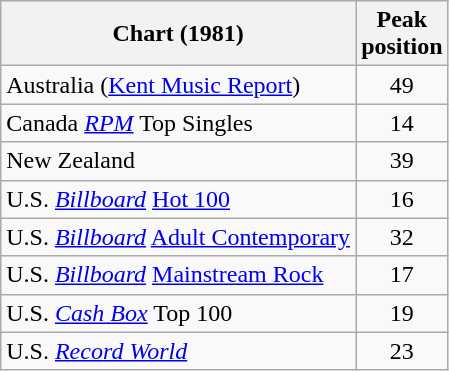<table class="wikitable sortable">
<tr>
<th align="left">Chart (1981)</th>
<th align="left">Peak<br>position</th>
</tr>
<tr>
<td>Australia (<a href='#'>Kent Music Report</a>)</td>
<td align="center">49</td>
</tr>
<tr>
<td align="left">Canada <a href='#'><em>RPM</em></a> Top Singles</td>
<td style="text-align:center;">14</td>
</tr>
<tr>
<td align="left">New Zealand</td>
<td style="text-align:center;">39</td>
</tr>
<tr>
<td align="left">U.S. <em><a href='#'>Billboard</a></em> <a href='#'>Hot 100</a></td>
<td style="text-align:center;">16</td>
</tr>
<tr>
<td align="left">U.S. <em><a href='#'>Billboard</a></em> <a href='#'>Adult Contemporary</a></td>
<td style="text-align:center;">32</td>
</tr>
<tr>
<td align="left">U.S. <em><a href='#'>Billboard</a></em> <a href='#'>Mainstream Rock</a></td>
<td style="text-align:center;">17</td>
</tr>
<tr>
<td align="left">U.S. <em><a href='#'>Cash Box</a></em> Top 100</td>
<td style="text-align:center;">19</td>
</tr>
<tr>
<td>U.S. <em><a href='#'>Record World</a></em></td>
<td style="text-align:center;">23</td>
</tr>
</table>
